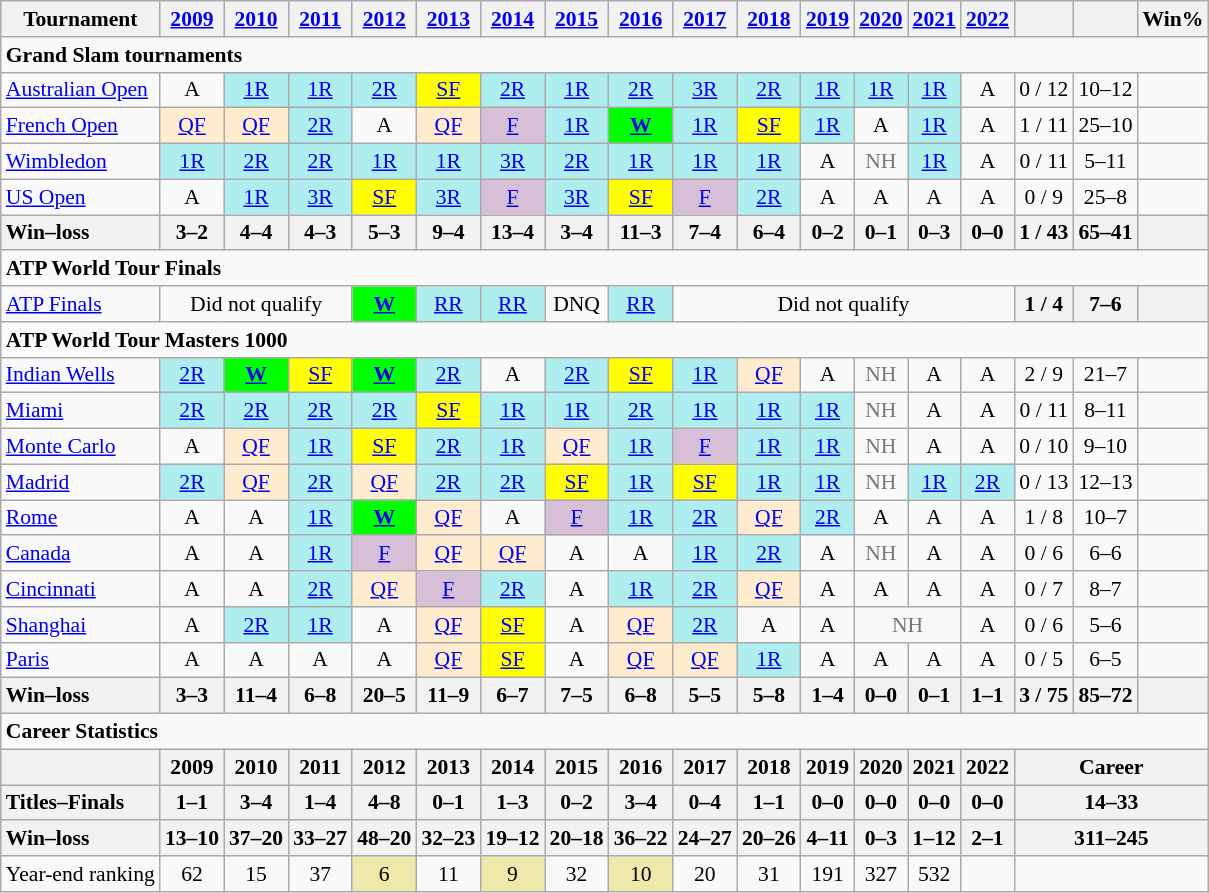<table class=wikitable style=text-align:center;font-size:90%>
<tr>
<th>Tournament</th>
<th><a href='#'>2009</a></th>
<th><a href='#'>2010</a></th>
<th><a href='#'>2011</a></th>
<th><a href='#'>2012</a></th>
<th><a href='#'>2013</a></th>
<th><a href='#'>2014</a></th>
<th><a href='#'>2015</a></th>
<th><a href='#'>2016</a></th>
<th><a href='#'>2017</a></th>
<th><a href='#'>2018</a></th>
<th><a href='#'>2019</a></th>
<th><a href='#'>2020</a></th>
<th><a href='#'>2021</a></th>
<th><a href='#'>2022</a></th>
<th></th>
<th></th>
<th>Win%</th>
</tr>
<tr>
<td colspan="18" align="left"><strong>Grand Slam tournaments</strong></td>
</tr>
<tr>
<td align=left><a href='#'>Australian Open</a></td>
<td>A</td>
<td bgcolor=afeeee><a href='#'>1R</a></td>
<td bgcolor=afeeee><a href='#'>1R</a></td>
<td bgcolor=afeeee><a href='#'>2R</a></td>
<td bgcolor=yellow><a href='#'>SF</a></td>
<td bgcolor=afeeee><a href='#'>2R</a></td>
<td bgcolor=afeeee><a href='#'>1R</a></td>
<td bgcolor=afeeee><a href='#'>2R</a></td>
<td bgcolor=afeeee><a href='#'>3R</a></td>
<td bgcolor=afeeee><a href='#'>2R</a></td>
<td bgcolor=afeeee><a href='#'>1R</a></td>
<td bgcolor=afeeee><a href='#'>1R</a></td>
<td bgcolor=afeeee><a href='#'>1R</a></td>
<td>A</td>
<td>0 / 12</td>
<td>10–12</td>
<td></td>
</tr>
<tr>
<td align=left><a href='#'>French Open</a></td>
<td bgcolor=ffebcd><a href='#'>QF</a></td>
<td bgcolor=ffebcd><a href='#'>QF</a></td>
<td bgcolor=afeeee><a href='#'>2R</a></td>
<td>A</td>
<td bgcolor=ffebcd><a href='#'>QF</a></td>
<td bgcolor=thistle><a href='#'>F</a></td>
<td bgcolor=afeeee><a href='#'>1R</a></td>
<td bgcolor=lime><a href='#'><strong>W</strong></a></td>
<td bgcolor=afeeee><a href='#'>1R</a></td>
<td bgcolor=yellow><a href='#'>SF</a></td>
<td bgcolor=afeeee><a href='#'>1R</a></td>
<td>A</td>
<td bgcolor=afeeee><a href='#'>1R</a></td>
<td>A</td>
<td>1 / 11</td>
<td>25–10</td>
<td></td>
</tr>
<tr>
<td align=left><a href='#'>Wimbledon</a></td>
<td bgcolor=afeeee><a href='#'>1R</a></td>
<td bgcolor=afeeee><a href='#'>2R</a></td>
<td bgcolor=afeeee><a href='#'>2R</a></td>
<td bgcolor=afeeee><a href='#'>1R</a></td>
<td bgcolor=afeeee><a href='#'>1R</a></td>
<td bgcolor=afeeee><a href='#'>3R</a></td>
<td bgcolor=afeeee><a href='#'>2R</a></td>
<td bgcolor=afeeee><a href='#'>1R</a></td>
<td bgcolor=afeeee><a href='#'>1R</a></td>
<td bgcolor=afeeee><a href='#'>1R</a></td>
<td>A</td>
<td style=color:#767676>NH</td>
<td bgcolor=afeeee><a href='#'>1R</a></td>
<td>A</td>
<td>0 / 11</td>
<td>5–11</td>
<td></td>
</tr>
<tr>
<td align=left><a href='#'>US Open</a></td>
<td>A</td>
<td bgcolor=afeeee><a href='#'>1R</a></td>
<td bgcolor=afeeee><a href='#'>3R</a></td>
<td bgcolor=yellow><a href='#'>SF</a></td>
<td bgcolor=afeeee><a href='#'>3R</a></td>
<td bgcolor=thistle><a href='#'>F</a></td>
<td bgcolor=afeeee><a href='#'>3R</a></td>
<td bgcolor=yellow><a href='#'>SF</a></td>
<td bgcolor=thistle><a href='#'>F</a></td>
<td bgcolor=afeeee><a href='#'>2R</a></td>
<td>A</td>
<td>A</td>
<td>A</td>
<td>A</td>
<td>0 / 9</td>
<td>25–8</td>
<td></td>
</tr>
<tr>
<th style=text-align:left>Win–loss</th>
<th>3–2</th>
<th>4–4</th>
<th>4–3</th>
<th>5–3</th>
<th>9–4</th>
<th>13–4</th>
<th>3–4</th>
<th>11–3</th>
<th>7–4</th>
<th>6–4</th>
<th>0–2</th>
<th>0–1</th>
<th>0–3</th>
<th>0–0</th>
<th>1 / 43</th>
<th>65–41</th>
<th></th>
</tr>
<tr>
<td colspan="18" align="left"><strong>ATP World Tour Finals</strong></td>
</tr>
<tr>
<td align=left><a href='#'>ATP Finals</a></td>
<td colspan=3>Did not qualify</td>
<td bgcolor=lime><a href='#'><strong>W</strong></a></td>
<td bgcolor=afeeee><a href='#'>RR</a></td>
<td bgcolor=afeeee><a href='#'>RR</a></td>
<td>DNQ</td>
<td bgcolor=afeeee><a href='#'>RR</a></td>
<td colspan="6">Did not qualify</td>
<th>1 / 4</th>
<th>7–6</th>
<th></th>
</tr>
<tr>
<td colspan="18" align="left"><strong>ATP World Tour Masters 1000</strong></td>
</tr>
<tr>
<td align=left><a href='#'>Indian Wells</a></td>
<td bgcolor=afeeee><a href='#'>2R</a></td>
<td bgcolor=lime><a href='#'><strong>W</strong></a></td>
<td bgcolor=yellow><a href='#'>SF</a></td>
<td bgcolor=lime><a href='#'><strong>W</strong></a></td>
<td bgcolor=afeeee><a href='#'>2R</a></td>
<td>A</td>
<td bgcolor=afeeee><a href='#'>2R</a></td>
<td bgcolor=yellow><a href='#'>SF</a></td>
<td bgcolor=afeeee><a href='#'>1R</a></td>
<td bgcolor=ffebcd><a href='#'>QF</a></td>
<td>A</td>
<td style=color:#767676>NH</td>
<td>A</td>
<td>A</td>
<td>2 / 9</td>
<td>21–7</td>
<td></td>
</tr>
<tr>
<td align=left><a href='#'>Miami</a></td>
<td bgcolor=afeeee><a href='#'>2R</a></td>
<td bgcolor=afeeee><a href='#'>2R</a></td>
<td bgcolor=afeeee><a href='#'>2R</a></td>
<td bgcolor=afeeee><a href='#'>2R</a></td>
<td bgcolor=yellow><a href='#'>SF</a></td>
<td bgcolor=afeeee><a href='#'>1R</a></td>
<td bgcolor=afeeee><a href='#'>1R</a></td>
<td bgcolor=afeeee><a href='#'>2R</a></td>
<td bgcolor=afeeee><a href='#'>1R</a></td>
<td bgcolor=afeeee><a href='#'>1R</a></td>
<td bgcolor=afeeee><a href='#'>1R</a></td>
<td style=color:#767676>NH</td>
<td>A</td>
<td>A</td>
<td>0 / 11</td>
<td>8–11</td>
<td></td>
</tr>
<tr>
<td align=left><a href='#'>Monte Carlo</a></td>
<td>A</td>
<td bgcolor=ffebcd><a href='#'>QF</a></td>
<td bgcolor=afeeee><a href='#'>1R</a></td>
<td bgcolor=yellow><a href='#'>SF</a></td>
<td bgcolor=afeeee><a href='#'>2R</a></td>
<td bgcolor=afeeee><a href='#'>1R</a></td>
<td bgcolor=ffebcd><a href='#'>QF</a></td>
<td bgcolor=afeeee><a href='#'>1R</a></td>
<td bgcolor=thistle><a href='#'>F</a></td>
<td bgcolor=afeeee><a href='#'>1R</a></td>
<td bgcolor=afeeee><a href='#'>1R</a></td>
<td style=color:#767676>NH</td>
<td>A</td>
<td>A</td>
<td>0 / 10</td>
<td>9–10</td>
<td></td>
</tr>
<tr>
<td align=left><a href='#'>Madrid</a></td>
<td bgcolor=afeeee><a href='#'>2R</a></td>
<td bgcolor=ffebcd><a href='#'>QF</a></td>
<td bgcolor=afeeee><a href='#'>2R</a></td>
<td bgcolor=ffebcd><a href='#'>QF</a></td>
<td bgcolor=afeeee><a href='#'>2R</a></td>
<td bgcolor=afeeee><a href='#'>2R</a></td>
<td bgcolor=yellow><a href='#'>SF</a></td>
<td bgcolor=afeeee><a href='#'>1R</a></td>
<td bgcolor=yellow><a href='#'>SF</a></td>
<td bgcolor=afeeee><a href='#'>1R</a></td>
<td bgcolor=afeeee><a href='#'>1R</a></td>
<td style=color:#767676>NH</td>
<td bgcolor=afeeee><a href='#'>1R</a></td>
<td bgcolor=afeeee><a href='#'>2R</a></td>
<td>0 / 13</td>
<td>12–13</td>
<td></td>
</tr>
<tr>
<td align=left><a href='#'>Rome</a></td>
<td>A</td>
<td>A</td>
<td bgcolor=afeeee><a href='#'>1R</a></td>
<td bgcolor=lime><a href='#'><strong>W</strong></a></td>
<td bgcolor=ffebcd><a href='#'>QF</a></td>
<td>A</td>
<td bgcolor=thistle><a href='#'>F</a></td>
<td bgcolor=afeeee><a href='#'>1R</a></td>
<td bgcolor=afeeee><a href='#'>2R</a></td>
<td bgcolor=ffebcd><a href='#'>QF</a></td>
<td bgcolor=afeeee><a href='#'>2R</a></td>
<td>A</td>
<td>A</td>
<td>A</td>
<td>1 / 8</td>
<td>10–7</td>
<td></td>
</tr>
<tr>
<td align=left><a href='#'>Canada</a></td>
<td>A</td>
<td>A</td>
<td bgcolor=afeeee><a href='#'>1R</a></td>
<td bgcolor=thistle><a href='#'>F</a></td>
<td bgcolor=ffebcd><a href='#'>QF</a></td>
<td bgcolor=ffebcd><a href='#'>QF</a></td>
<td>A</td>
<td>A</td>
<td bgcolor=afeeee><a href='#'>1R</a></td>
<td bgcolor=afeeee><a href='#'>2R</a></td>
<td>A</td>
<td style=color:#767676>NH</td>
<td>A</td>
<td>A</td>
<td>0 / 6</td>
<td>6–6</td>
<td></td>
</tr>
<tr>
<td align=left><a href='#'>Cincinnati</a></td>
<td>A</td>
<td>A</td>
<td bgcolor=afeeee><a href='#'>2R</a></td>
<td bgcolor=ffebcd><a href='#'>QF</a></td>
<td bgcolor=thistle><a href='#'>F</a></td>
<td bgcolor=afeeee><a href='#'>2R</a></td>
<td>A</td>
<td bgcolor=afeeee><a href='#'>1R</a></td>
<td bgcolor=afeeee><a href='#'>2R</a></td>
<td bgcolor=ffebcd><a href='#'>QF</a></td>
<td>A</td>
<td>A</td>
<td>A</td>
<td>A</td>
<td>0 / 7</td>
<td>8–7</td>
<td></td>
</tr>
<tr>
<td align=left><a href='#'>Shanghai</a></td>
<td>A</td>
<td bgcolor=afeeee><a href='#'>2R</a></td>
<td bgcolor=afeeee><a href='#'>1R</a></td>
<td>A</td>
<td bgcolor=ffebcd><a href='#'>QF</a></td>
<td bgcolor=yellow><a href='#'>SF</a></td>
<td>A</td>
<td bgcolor=ffebcd><a href='#'>QF</a></td>
<td bgcolor=afeeee><a href='#'>2R</a></td>
<td>A</td>
<td>A</td>
<td colspan=2 style=color:#767676>NH</td>
<td>A</td>
<td>0 / 6</td>
<td>5–6</td>
<td></td>
</tr>
<tr>
<td align=left><a href='#'>Paris</a></td>
<td>A</td>
<td>A</td>
<td>A</td>
<td>A</td>
<td bgcolor=ffebcd><a href='#'>QF</a></td>
<td bgcolor=yellow><a href='#'>SF</a></td>
<td>A</td>
<td bgcolor=ffebcd><a href='#'>QF</a></td>
<td bgcolor=ffebcd><a href='#'>QF</a></td>
<td bgcolor=afeeee><a href='#'>1R</a></td>
<td>A</td>
<td>A</td>
<td>A</td>
<td>A</td>
<td>0 / 5</td>
<td>6–5</td>
<td></td>
</tr>
<tr>
<th style=text-align:left>Win–loss</th>
<th>3–3</th>
<th>11–4</th>
<th>6–8</th>
<th>20–5</th>
<th>11–9</th>
<th>6–7</th>
<th>7–5</th>
<th>6–8</th>
<th>5–5</th>
<th>5–8</th>
<th>1–4</th>
<th>0–0</th>
<th>0–1</th>
<th>1–1</th>
<th>3 / 75</th>
<th>85–72</th>
<th></th>
</tr>
<tr>
<td colspan="18" align="left"><strong>Career Statistics</strong></td>
</tr>
<tr>
<th></th>
<th>2009</th>
<th>2010</th>
<th>2011</th>
<th>2012</th>
<th>2013</th>
<th>2014</th>
<th>2015</th>
<th>2016</th>
<th>2017</th>
<th>2018</th>
<th>2019</th>
<th>2020</th>
<th>2021</th>
<th>2022</th>
<th colspan="3">Career</th>
</tr>
<tr>
<th style=text-align:left>Titles–Finals</th>
<th>1–1</th>
<th>3–4</th>
<th>1–4</th>
<th>4–8</th>
<th>0–1</th>
<th>1–3</th>
<th>0–2</th>
<th>3–4</th>
<th>0–4</th>
<th>1–1</th>
<th>0–0</th>
<th>0–0</th>
<th>0–0</th>
<th>0–0</th>
<th colspan=3>14–33</th>
</tr>
<tr>
<th style=text-align:left>Win–loss</th>
<th>13–10</th>
<th>37–20</th>
<th>33–27</th>
<th>48–20</th>
<th>32–23</th>
<th>19–12</th>
<th>20–18</th>
<th>36–22</th>
<th>24–27</th>
<th>20–26</th>
<th>4–11</th>
<th>0–3</th>
<th>1–12</th>
<th>2–1</th>
<th colspan=3>311–245</th>
</tr>
<tr>
<td style=text-align:left>Year-end ranking</td>
<td>62</td>
<td>15</td>
<td>37</td>
<td bgcolor=EEE8AA>6</td>
<td>11</td>
<td bgcolor=EEE8AA>9</td>
<td>32</td>
<td bgcolor=EEE8AA>10</td>
<td>20</td>
<td>31</td>
<td>191</td>
<td>327</td>
<td>532</td>
<td></td>
<td colspan=3></td>
</tr>
</table>
